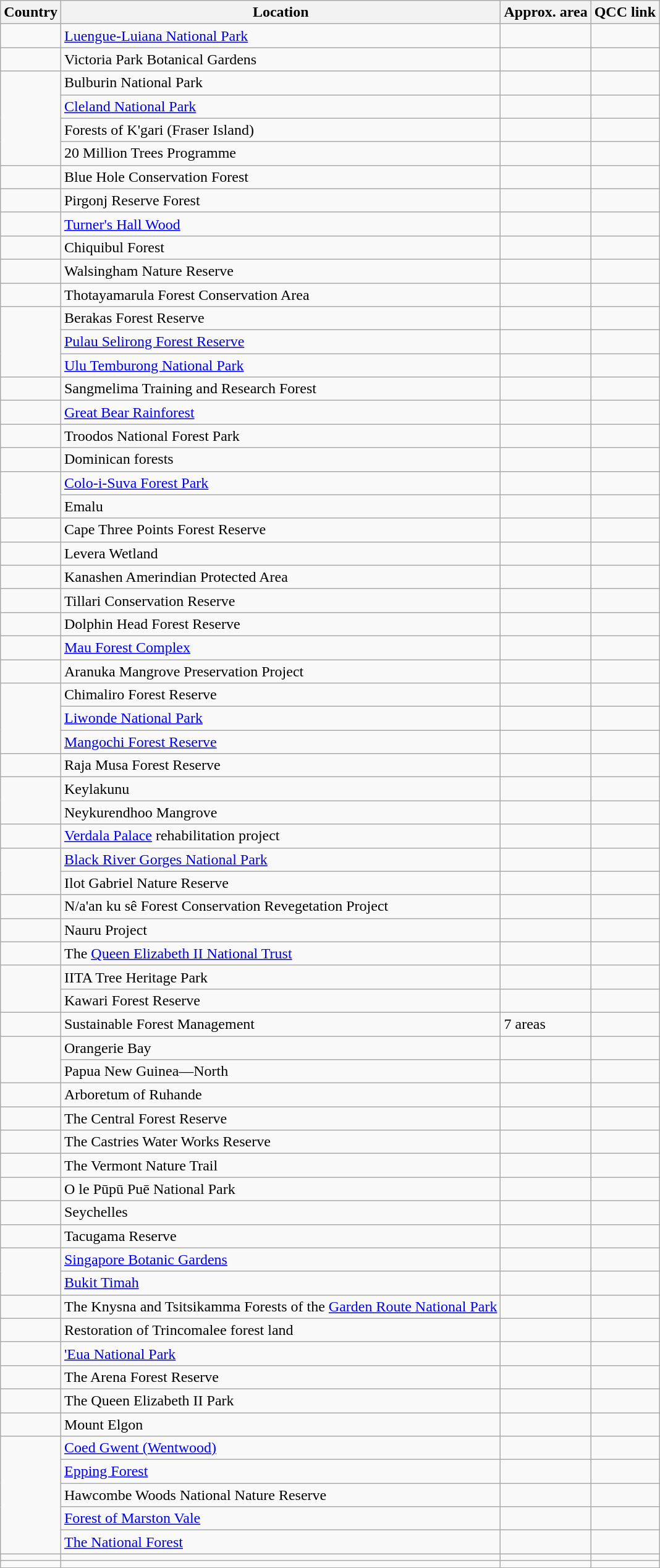<table class="wikitable">
<tr>
<th>Country</th>
<th>Location</th>
<th>Approx. area</th>
<th>QCC link</th>
</tr>
<tr>
<td></td>
<td><a href='#'>Luengue-Luiana National Park</a></td>
<td></td>
<td></td>
</tr>
<tr>
<td></td>
<td>Victoria Park Botanical Gardens</td>
<td></td>
<td></td>
</tr>
<tr>
<td rowspan="4"></td>
<td>Bulburin National Park</td>
<td></td>
<td></td>
</tr>
<tr>
<td><a href='#'>Cleland National Park</a></td>
<td></td>
<td></td>
</tr>
<tr>
<td>Forests of K'gari (Fraser Island)</td>
<td></td>
<td></td>
</tr>
<tr>
<td>20 Million Trees Programme</td>
<td></td>
<td></td>
</tr>
<tr>
<td></td>
<td>Blue Hole Conservation Forest</td>
<td></td>
<td></td>
</tr>
<tr>
<td></td>
<td>Pirgonj Reserve Forest</td>
<td></td>
<td></td>
</tr>
<tr>
<td></td>
<td><a href='#'>Turner's Hall Wood</a></td>
<td></td>
<td></td>
</tr>
<tr>
<td></td>
<td>Chiquibul Forest</td>
<td></td>
<td></td>
</tr>
<tr>
<td></td>
<td>Walsingham Nature Reserve</td>
<td></td>
<td></td>
</tr>
<tr>
<td></td>
<td>Thotayamarula Forest Conservation Area</td>
<td></td>
<td></td>
</tr>
<tr>
<td rowspan="3"></td>
<td>Berakas Forest Reserve</td>
<td></td>
<td></td>
</tr>
<tr>
<td><a href='#'>Pulau Selirong Forest Reserve</a></td>
<td></td>
<td></td>
</tr>
<tr>
<td><a href='#'>Ulu Temburong National Park</a></td>
<td></td>
<td></td>
</tr>
<tr>
<td></td>
<td>Sangmelima Training and Research Forest</td>
<td></td>
<td></td>
</tr>
<tr>
<td></td>
<td><a href='#'>Great Bear Rainforest</a></td>
<td></td>
<td></td>
</tr>
<tr>
<td></td>
<td>Troodos National Forest Park</td>
<td></td>
<td></td>
</tr>
<tr>
<td></td>
<td>Dominican forests</td>
<td></td>
<td></td>
</tr>
<tr>
<td rowspan="2"></td>
<td><a href='#'>Colo-i-Suva Forest Park</a></td>
<td></td>
<td></td>
</tr>
<tr>
<td>Emalu</td>
<td></td>
<td></td>
</tr>
<tr>
<td></td>
<td>Cape Three Points Forest Reserve</td>
<td></td>
<td></td>
</tr>
<tr>
<td></td>
<td>Levera Wetland</td>
<td></td>
<td></td>
</tr>
<tr>
<td></td>
<td>Kanashen Amerindian Protected Area</td>
<td></td>
<td></td>
</tr>
<tr>
<td></td>
<td>Tillari Conservation Reserve</td>
<td></td>
<td></td>
</tr>
<tr>
<td></td>
<td>Dolphin Head Forest Reserve</td>
<td></td>
<td></td>
</tr>
<tr>
<td></td>
<td><a href='#'>Mau Forest Complex</a></td>
<td></td>
<td></td>
</tr>
<tr>
<td></td>
<td>Aranuka Mangrove Preservation Project</td>
<td></td>
<td></td>
</tr>
<tr>
<td rowspan="3"></td>
<td>Chimaliro Forest Reserve</td>
<td></td>
<td></td>
</tr>
<tr>
<td><a href='#'>Liwonde National Park</a></td>
<td></td>
<td></td>
</tr>
<tr>
<td><a href='#'>Mangochi Forest Reserve</a></td>
<td></td>
<td></td>
</tr>
<tr>
<td></td>
<td>Raja Musa Forest Reserve</td>
<td></td>
<td></td>
</tr>
<tr>
<td rowspan="2"></td>
<td>Keylakunu</td>
<td></td>
<td></td>
</tr>
<tr>
<td>Neykurendhoo Mangrove</td>
<td></td>
<td></td>
</tr>
<tr>
<td></td>
<td><a href='#'>Verdala Palace</a> rehabilitation project</td>
<td></td>
<td></td>
</tr>
<tr>
<td rowspan="2"></td>
<td><a href='#'>Black River Gorges National Park</a></td>
<td></td>
<td></td>
</tr>
<tr>
<td>Ilot Gabriel Nature Reserve</td>
<td></td>
<td></td>
</tr>
<tr>
<td></td>
<td>N/a'an ku sê Forest Conservation Revegetation Project</td>
<td></td>
<td></td>
</tr>
<tr>
<td></td>
<td>Nauru Project</td>
<td></td>
<td></td>
</tr>
<tr>
<td></td>
<td>The <a href='#'>Queen Elizabeth II National Trust</a></td>
<td></td>
<td></td>
</tr>
<tr>
<td rowspan="2"></td>
<td>IITA Tree Heritage Park</td>
<td></td>
<td></td>
</tr>
<tr>
<td>Kawari Forest Reserve</td>
<td></td>
<td></td>
</tr>
<tr>
<td></td>
<td>Sustainable Forest Management</td>
<td>7 areas</td>
<td></td>
</tr>
<tr>
<td rowspan="2"></td>
<td>Orangerie Bay</td>
<td></td>
<td></td>
</tr>
<tr>
<td>Papua New Guinea—North</td>
<td></td>
<td></td>
</tr>
<tr>
<td></td>
<td>Arboretum of Ruhande</td>
<td></td>
<td></td>
</tr>
<tr>
<td></td>
<td>The Central Forest Reserve</td>
<td></td>
<td></td>
</tr>
<tr>
<td></td>
<td>The Castries Water Works Reserve</td>
<td></td>
<td></td>
</tr>
<tr>
<td></td>
<td>The Vermont Nature Trail</td>
<td></td>
<td></td>
</tr>
<tr>
<td></td>
<td>O le Pūpū Puē National Park</td>
<td></td>
<td></td>
</tr>
<tr>
<td></td>
<td>Seychelles</td>
<td></td>
<td></td>
</tr>
<tr>
<td></td>
<td>Tacugama Reserve</td>
<td></td>
<td></td>
</tr>
<tr>
<td rowspan="2"></td>
<td><a href='#'>Singapore Botanic Gardens</a></td>
<td></td>
<td></td>
</tr>
<tr>
<td><a href='#'>Bukit Timah</a></td>
<td></td>
<td></td>
</tr>
<tr>
<td></td>
<td>The Knysna and Tsitsikamma Forests of the <a href='#'>Garden Route National Park</a></td>
<td></td>
<td></td>
</tr>
<tr>
<td></td>
<td>Restoration of Trincomalee forest land</td>
<td></td>
<td></td>
</tr>
<tr>
<td></td>
<td><a href='#'>'Eua National Park</a></td>
<td></td>
<td></td>
</tr>
<tr>
<td></td>
<td>The Arena Forest Reserve</td>
<td></td>
<td></td>
</tr>
<tr>
<td></td>
<td>The Queen Elizabeth II Park</td>
<td></td>
<td></td>
</tr>
<tr>
<td></td>
<td>Mount Elgon</td>
<td></td>
<td></td>
</tr>
<tr>
<td rowspan="5"></td>
<td><a href='#'>Coed Gwent (Wentwood)</a></td>
<td></td>
<td></td>
</tr>
<tr>
<td><a href='#'>Epping Forest</a></td>
<td></td>
<td></td>
</tr>
<tr>
<td>Hawcombe Woods National Nature Reserve</td>
<td></td>
<td></td>
</tr>
<tr>
<td><a href='#'>Forest of Marston Vale</a></td>
<td></td>
<td></td>
</tr>
<tr>
<td><a href='#'>The National Forest</a></td>
<td></td>
<td></td>
</tr>
<tr>
<td></td>
<td></td>
<td></td>
<td></td>
</tr>
<tr>
<td></td>
<td></td>
<td></td>
<td></td>
</tr>
</table>
